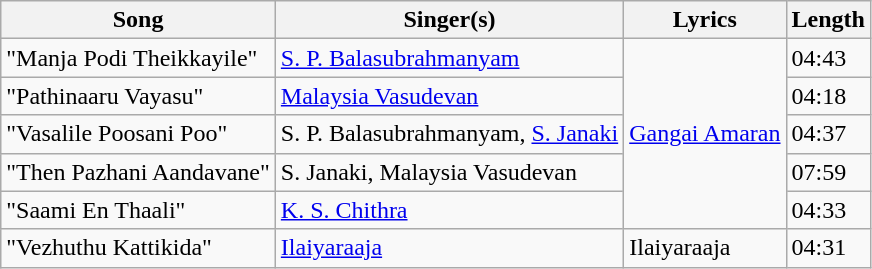<table class="wikitable">
<tr>
<th>Song</th>
<th>Singer(s)</th>
<th>Lyrics</th>
<th>Length</th>
</tr>
<tr>
<td>"Manja Podi Theikkayile"</td>
<td><a href='#'>S. P. Balasubrahmanyam</a></td>
<td rowspan="5"><a href='#'>Gangai Amaran</a></td>
<td>04:43</td>
</tr>
<tr>
<td>"Pathinaaru Vayasu"</td>
<td><a href='#'>Malaysia Vasudevan</a></td>
<td>04:18</td>
</tr>
<tr>
<td>"Vasalile Poosani Poo"</td>
<td>S. P. Balasubrahmanyam, <a href='#'>S. Janaki</a></td>
<td>04:37</td>
</tr>
<tr>
<td>"Then Pazhani Aandavane"</td>
<td>S. Janaki, Malaysia Vasudevan</td>
<td>07:59</td>
</tr>
<tr>
<td>"Saami En Thaali"</td>
<td><a href='#'>K. S. Chithra</a></td>
<td>04:33</td>
</tr>
<tr>
<td>"Vezhuthu Kattikida"</td>
<td><a href='#'>Ilaiyaraaja</a></td>
<td>Ilaiyaraaja</td>
<td>04:31</td>
</tr>
</table>
